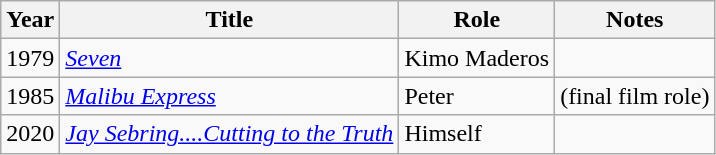<table class="wikitable">
<tr>
<th>Year</th>
<th>Title</th>
<th>Role</th>
<th>Notes</th>
</tr>
<tr>
<td>1979</td>
<td><em><a href='#'>Seven</a></em></td>
<td>Kimo Maderos</td>
<td></td>
</tr>
<tr>
<td>1985</td>
<td><em><a href='#'>Malibu Express</a></em></td>
<td>Peter</td>
<td>(final film role)</td>
</tr>
<tr>
<td>2020</td>
<td><em><a href='#'>Jay Sebring....Cutting to the Truth</a></em></td>
<td>Himself</td>
<td></td>
</tr>
</table>
